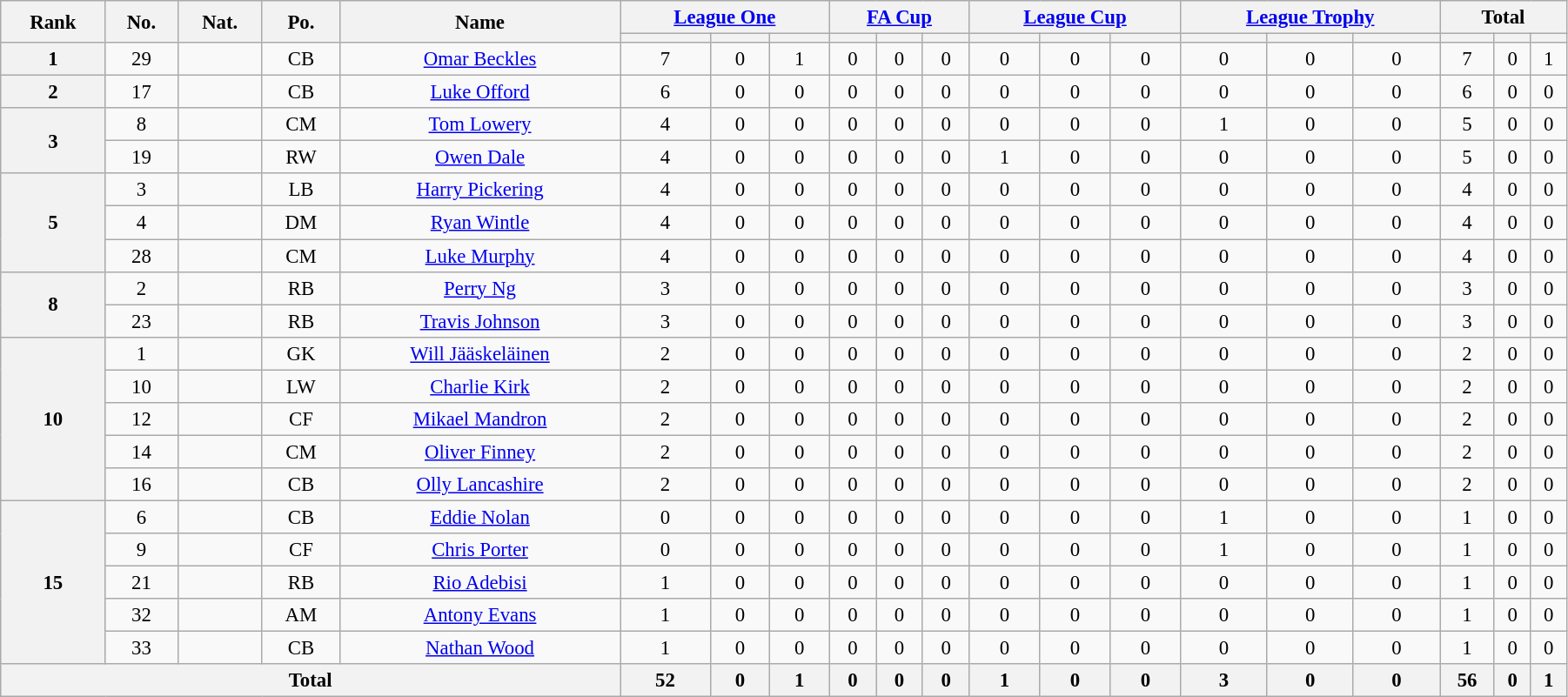<table class="wikitable" style="text-align:center; font-size:95%; width:95%;">
<tr>
<th rowspan=2>Rank</th>
<th rowspan=2>No.</th>
<th rowspan=2>Nat.</th>
<th rowspan=2>Po.</th>
<th rowspan=2>Name</th>
<th colspan=3><a href='#'>League One</a></th>
<th colspan=3><a href='#'>FA Cup</a></th>
<th colspan=3><a href='#'>League Cup</a></th>
<th colspan=3><a href='#'>League Trophy</a></th>
<th colspan=3>Total</th>
</tr>
<tr>
<th></th>
<th></th>
<th></th>
<th></th>
<th></th>
<th></th>
<th></th>
<th></th>
<th></th>
<th></th>
<th></th>
<th></th>
<th></th>
<th></th>
<th></th>
</tr>
<tr>
<th rowspan=1>1</th>
<td>29</td>
<td></td>
<td>CB</td>
<td><a href='#'>Omar Beckles</a></td>
<td>7</td>
<td>0</td>
<td>1</td>
<td>0</td>
<td>0</td>
<td>0</td>
<td>0</td>
<td>0</td>
<td>0</td>
<td>0</td>
<td>0</td>
<td>0</td>
<td>7</td>
<td>0</td>
<td>1</td>
</tr>
<tr>
<th rowspan=1>2</th>
<td>17</td>
<td></td>
<td>CB</td>
<td><a href='#'>Luke Offord</a></td>
<td>6</td>
<td>0</td>
<td>0</td>
<td>0</td>
<td>0</td>
<td>0</td>
<td>0</td>
<td>0</td>
<td>0</td>
<td>0</td>
<td>0</td>
<td>0</td>
<td>6</td>
<td>0</td>
<td>0</td>
</tr>
<tr>
<th rowspan=2>3</th>
<td>8</td>
<td></td>
<td>CM</td>
<td><a href='#'>Tom Lowery</a></td>
<td>4</td>
<td>0</td>
<td>0</td>
<td>0</td>
<td>0</td>
<td>0</td>
<td>0</td>
<td>0</td>
<td>0</td>
<td>1</td>
<td>0</td>
<td>0</td>
<td>5</td>
<td>0</td>
<td>0</td>
</tr>
<tr>
<td>19</td>
<td></td>
<td>RW</td>
<td><a href='#'>Owen Dale</a></td>
<td>4</td>
<td>0</td>
<td>0</td>
<td>0</td>
<td>0</td>
<td>0</td>
<td>1</td>
<td>0</td>
<td>0</td>
<td>0</td>
<td>0</td>
<td>0</td>
<td>5</td>
<td>0</td>
<td>0</td>
</tr>
<tr>
<th rowspan=3>5</th>
<td>3</td>
<td></td>
<td>LB</td>
<td><a href='#'>Harry Pickering</a></td>
<td>4</td>
<td>0</td>
<td>0</td>
<td>0</td>
<td>0</td>
<td>0</td>
<td>0</td>
<td>0</td>
<td>0</td>
<td>0</td>
<td>0</td>
<td>0</td>
<td>4</td>
<td>0</td>
<td>0</td>
</tr>
<tr>
<td>4</td>
<td></td>
<td>DM</td>
<td><a href='#'>Ryan Wintle</a></td>
<td>4</td>
<td>0</td>
<td>0</td>
<td>0</td>
<td>0</td>
<td>0</td>
<td>0</td>
<td>0</td>
<td>0</td>
<td>0</td>
<td>0</td>
<td>0</td>
<td>4</td>
<td>0</td>
<td>0</td>
</tr>
<tr>
<td>28</td>
<td></td>
<td>CM</td>
<td><a href='#'>Luke Murphy</a></td>
<td>4</td>
<td>0</td>
<td>0</td>
<td>0</td>
<td>0</td>
<td>0</td>
<td>0</td>
<td>0</td>
<td>0</td>
<td>0</td>
<td>0</td>
<td>0</td>
<td>4</td>
<td>0</td>
<td>0</td>
</tr>
<tr>
<th rowspan=2>8</th>
<td>2</td>
<td></td>
<td>RB</td>
<td><a href='#'>Perry Ng</a></td>
<td>3</td>
<td>0</td>
<td>0</td>
<td>0</td>
<td>0</td>
<td>0</td>
<td>0</td>
<td>0</td>
<td>0</td>
<td>0</td>
<td>0</td>
<td>0</td>
<td>3</td>
<td>0</td>
<td>0</td>
</tr>
<tr>
<td>23</td>
<td></td>
<td>RB</td>
<td><a href='#'>Travis Johnson</a></td>
<td>3</td>
<td>0</td>
<td>0</td>
<td>0</td>
<td>0</td>
<td>0</td>
<td>0</td>
<td>0</td>
<td>0</td>
<td>0</td>
<td>0</td>
<td>0</td>
<td>3</td>
<td>0</td>
<td>0</td>
</tr>
<tr>
<th rowspan=5>10</th>
<td>1</td>
<td></td>
<td>GK</td>
<td><a href='#'>Will Jääskeläinen</a></td>
<td>2</td>
<td>0</td>
<td>0</td>
<td>0</td>
<td>0</td>
<td>0</td>
<td>0</td>
<td>0</td>
<td>0</td>
<td>0</td>
<td>0</td>
<td>0</td>
<td>2</td>
<td>0</td>
<td>0</td>
</tr>
<tr>
<td>10</td>
<td></td>
<td>LW</td>
<td><a href='#'>Charlie Kirk</a></td>
<td>2</td>
<td>0</td>
<td>0</td>
<td>0</td>
<td>0</td>
<td>0</td>
<td>0</td>
<td>0</td>
<td>0</td>
<td>0</td>
<td>0</td>
<td>0</td>
<td>2</td>
<td>0</td>
<td>0</td>
</tr>
<tr>
<td>12</td>
<td></td>
<td>CF</td>
<td><a href='#'>Mikael Mandron</a></td>
<td>2</td>
<td>0</td>
<td>0</td>
<td>0</td>
<td>0</td>
<td>0</td>
<td>0</td>
<td>0</td>
<td>0</td>
<td>0</td>
<td>0</td>
<td>0</td>
<td>2</td>
<td>0</td>
<td>0</td>
</tr>
<tr>
<td>14</td>
<td></td>
<td>CM</td>
<td><a href='#'>Oliver Finney</a></td>
<td>2</td>
<td>0</td>
<td>0</td>
<td>0</td>
<td>0</td>
<td>0</td>
<td>0</td>
<td>0</td>
<td>0</td>
<td>0</td>
<td>0</td>
<td>0</td>
<td>2</td>
<td>0</td>
<td>0</td>
</tr>
<tr>
<td>16</td>
<td></td>
<td>CB</td>
<td><a href='#'>Olly Lancashire</a></td>
<td>2</td>
<td>0</td>
<td>0</td>
<td>0</td>
<td>0</td>
<td>0</td>
<td>0</td>
<td>0</td>
<td>0</td>
<td>0</td>
<td>0</td>
<td>0</td>
<td>2</td>
<td>0</td>
<td>0</td>
</tr>
<tr>
<th rowspan=5>15</th>
<td>6</td>
<td></td>
<td>CB</td>
<td><a href='#'>Eddie Nolan</a></td>
<td>0</td>
<td>0</td>
<td>0</td>
<td>0</td>
<td>0</td>
<td>0</td>
<td>0</td>
<td>0</td>
<td>0</td>
<td>1</td>
<td>0</td>
<td>0</td>
<td>1</td>
<td>0</td>
<td>0</td>
</tr>
<tr>
<td>9</td>
<td></td>
<td>CF</td>
<td><a href='#'>Chris Porter</a></td>
<td>0</td>
<td>0</td>
<td>0</td>
<td>0</td>
<td>0</td>
<td>0</td>
<td>0</td>
<td>0</td>
<td>0</td>
<td>1</td>
<td>0</td>
<td>0</td>
<td>1</td>
<td>0</td>
<td>0</td>
</tr>
<tr>
<td>21</td>
<td></td>
<td>RB</td>
<td><a href='#'>Rio Adebisi</a></td>
<td>1</td>
<td>0</td>
<td>0</td>
<td>0</td>
<td>0</td>
<td>0</td>
<td>0</td>
<td>0</td>
<td>0</td>
<td>0</td>
<td>0</td>
<td>0</td>
<td>1</td>
<td>0</td>
<td>0</td>
</tr>
<tr>
<td>32</td>
<td></td>
<td>AM</td>
<td><a href='#'>Antony Evans</a></td>
<td>1</td>
<td>0</td>
<td>0</td>
<td>0</td>
<td>0</td>
<td>0</td>
<td>0</td>
<td>0</td>
<td>0</td>
<td>0</td>
<td>0</td>
<td>0</td>
<td>1</td>
<td>0</td>
<td>0</td>
</tr>
<tr>
<td>33</td>
<td></td>
<td>CB</td>
<td><a href='#'>Nathan Wood</a></td>
<td>1</td>
<td>0</td>
<td>0</td>
<td>0</td>
<td>0</td>
<td>0</td>
<td>0</td>
<td>0</td>
<td>0</td>
<td>0</td>
<td>0</td>
<td>0</td>
<td>1</td>
<td>0</td>
<td>0</td>
</tr>
<tr>
<th colspan=5>Total</th>
<th>52</th>
<th>0</th>
<th>1</th>
<th>0</th>
<th>0</th>
<th>0</th>
<th>1</th>
<th>0</th>
<th>0</th>
<th>3</th>
<th>0</th>
<th>0</th>
<th>56</th>
<th>0</th>
<th>1</th>
</tr>
</table>
